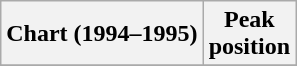<table class="wikitable sortable">
<tr>
<th align="left">Chart (1994–1995)</th>
<th align="center">Peak<br>position</th>
</tr>
<tr>
</tr>
</table>
